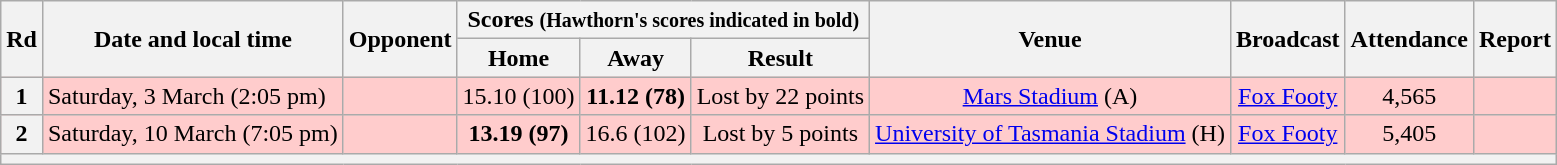<table class="wikitable" style="text-align:center">
<tr>
<th rowspan="2">Rd</th>
<th rowspan="2">Date and local time</th>
<th rowspan="2">Opponent</th>
<th colspan="3">Scores <small>(Hawthorn's scores indicated in bold)</small></th>
<th rowspan="2">Venue</th>
<th rowspan="2">Broadcast</th>
<th rowspan="2">Attendance</th>
<th rowspan="2">Report</th>
</tr>
<tr>
<th>Home</th>
<th>Away</th>
<th>Result</th>
</tr>
<tr style="background:#fcc;">
<th>1</th>
<td align=left>Saturday, 3 March (2:05 pm)</td>
<td align=left></td>
<td>15.10 (100)</td>
<td><strong>11.12 (78)</strong></td>
<td>Lost by 22 points</td>
<td><a href='#'>Mars Stadium</a> (A)</td>
<td><a href='#'>Fox Footy</a></td>
<td>4,565</td>
<td></td>
</tr>
<tr style="background:#fcc;">
<th>2</th>
<td align=left>Saturday, 10 March (7:05 pm)</td>
<td align=left></td>
<td><strong>13.19 (97)</strong></td>
<td>16.6 (102)</td>
<td>Lost by 5 points</td>
<td><a href='#'>University of Tasmania Stadium</a> (H)</td>
<td><a href='#'>Fox Footy</a></td>
<td>5,405</td>
<td></td>
</tr>
<tr>
<th colspan=10></th>
</tr>
</table>
